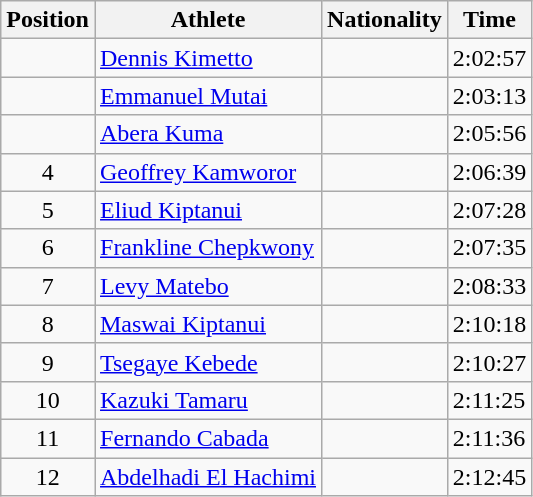<table class="wikitable sortable">
<tr>
<th>Position</th>
<th>Athlete</th>
<th>Nationality</th>
<th>Time</th>
</tr>
<tr>
<td align=center></td>
<td><a href='#'>Dennis Kimetto</a></td>
<td></td>
<td>2:02:57  </td>
</tr>
<tr>
<td align=center></td>
<td><a href='#'>Emmanuel Mutai</a></td>
<td></td>
<td>2:03:13</td>
</tr>
<tr>
<td align=center></td>
<td><a href='#'>Abera Kuma</a></td>
<td></td>
<td>2:05:56</td>
</tr>
<tr>
<td align=center>4</td>
<td><a href='#'>Geoffrey Kamworor</a></td>
<td></td>
<td>2:06:39</td>
</tr>
<tr>
<td align=center>5</td>
<td><a href='#'>Eliud Kiptanui</a></td>
<td></td>
<td>2:07:28</td>
</tr>
<tr>
<td align=center>6</td>
<td><a href='#'>Frankline Chepkwony</a></td>
<td></td>
<td>2:07:35</td>
</tr>
<tr>
<td align=center>7</td>
<td><a href='#'>Levy Matebo</a></td>
<td></td>
<td>2:08:33</td>
</tr>
<tr>
<td align=center>8</td>
<td><a href='#'>Maswai Kiptanui</a></td>
<td></td>
<td>2:10:18</td>
</tr>
<tr>
<td align=center>9</td>
<td><a href='#'>Tsegaye Kebede</a></td>
<td></td>
<td>2:10:27</td>
</tr>
<tr>
<td align=center>10</td>
<td><a href='#'>Kazuki Tamaru</a></td>
<td></td>
<td>2:11:25</td>
</tr>
<tr>
<td align=center>11</td>
<td><a href='#'>Fernando Cabada</a></td>
<td></td>
<td>2:11:36</td>
</tr>
<tr>
<td align=center>12</td>
<td><a href='#'>Abdelhadi El Hachimi</a></td>
<td></td>
<td>2:12:45</td>
</tr>
</table>
